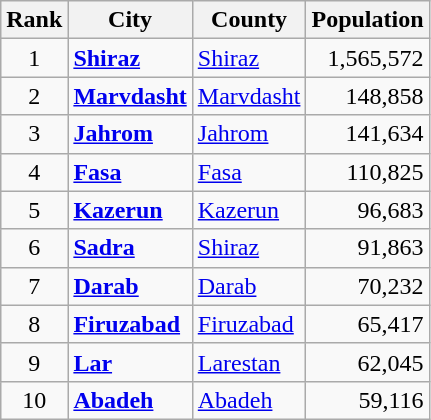<table class="wikitable">
<tr>
<th>Rank</th>
<th>City</th>
<th>County</th>
<th>Population</th>
</tr>
<tr>
<td style="text-align:center;">1</td>
<td><strong><a href='#'>Shiraz</a></strong></td>
<td><a href='#'>Shiraz</a></td>
<td style="text-align: right">1,565,572</td>
</tr>
<tr>
<td style="text-align:center;">2</td>
<td><strong><a href='#'>Marvdasht</a></strong></td>
<td><a href='#'>Marvdasht</a></td>
<td style="text-align: right">148,858</td>
</tr>
<tr>
<td style="text-align:center;">3</td>
<td><strong><a href='#'>Jahrom</a></strong></td>
<td><a href='#'>Jahrom</a></td>
<td style="text-align: right">141,634</td>
</tr>
<tr>
<td style="text-align:center;">4</td>
<td><strong><a href='#'>Fasa</a></strong></td>
<td><a href='#'>Fasa</a></td>
<td style="text-align: right">110,825</td>
</tr>
<tr>
<td style="text-align:center;">5</td>
<td><strong><a href='#'>Kazerun</a></strong></td>
<td><a href='#'>Kazerun</a></td>
<td style="text-align: right">96,683</td>
</tr>
<tr>
<td style="text-align:center;">6</td>
<td><strong><a href='#'>Sadra</a></strong></td>
<td><a href='#'>Shiraz</a></td>
<td style="text-align: right">91,863</td>
</tr>
<tr>
<td style="text-align:center;">7</td>
<td><strong><a href='#'>Darab</a></strong></td>
<td><a href='#'>Darab</a></td>
<td style="text-align: right">70,232</td>
</tr>
<tr>
<td style="text-align:center;">8</td>
<td><strong><a href='#'>Firuzabad</a></strong></td>
<td><a href='#'>Firuzabad</a></td>
<td style="text-align: right">65,417</td>
</tr>
<tr>
<td style="text-align:center;">9</td>
<td><strong><a href='#'>Lar</a></strong></td>
<td><a href='#'>Larestan</a></td>
<td style="text-align: right">62,045</td>
</tr>
<tr>
<td style="text-align:center;">10</td>
<td><strong><a href='#'>Abadeh</a></strong></td>
<td><a href='#'>Abadeh</a></td>
<td style="text-align: right">59,116</td>
</tr>
</table>
